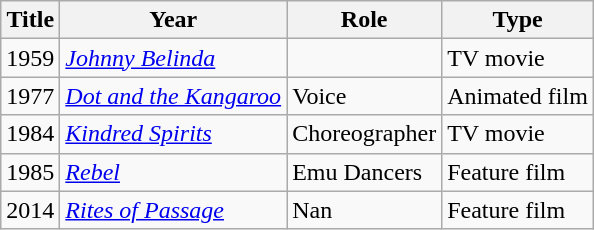<table class="wikitable">
<tr>
<th>Title</th>
<th>Year</th>
<th>Role</th>
<th>Type</th>
</tr>
<tr>
<td>1959</td>
<td><em><a href='#'>Johnny Belinda</a></em></td>
<td></td>
<td>TV movie</td>
</tr>
<tr>
<td>1977</td>
<td><em><a href='#'>Dot and the Kangaroo</a></em></td>
<td>Voice</td>
<td>Animated film</td>
</tr>
<tr>
<td>1984</td>
<td><em><a href='#'>Kindred Spirits</a></em></td>
<td>Choreographer</td>
<td>TV movie</td>
</tr>
<tr>
<td>1985</td>
<td><em><a href='#'>Rebel</a></em></td>
<td>Emu Dancers</td>
<td>Feature film</td>
</tr>
<tr>
<td>2014</td>
<td><em><a href='#'>Rites of Passage</a></td>
<td>Nan</td>
<td>Feature film</td>
</tr>
</table>
